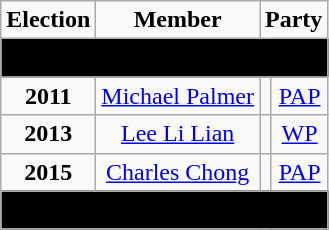<table class="wikitable" align="center" style="text-align:center">
<tr>
<td><strong>Election</strong></td>
<td><strong>Member</strong></td>
<td colspan="2"><strong>Party</strong></td>
</tr>
<tr>
<td colspan=4 bgcolor=black><span><strong>Formation</strong></span></td>
</tr>
<tr>
<td><strong>2011</strong></td>
<td><a href='#'>Michael Palmer</a></td>
<td bgcolor=></td>
<td><a href='#'>PAP</a></td>
</tr>
<tr>
<td><strong>2013</strong></td>
<td><a href='#'>Lee Li Lian</a></td>
<td bgcolor=></td>
<td><a href='#'>WP</a></td>
</tr>
<tr>
<td><strong>2015</strong></td>
<td><a href='#'>Charles Chong</a></td>
<td bgcolor=></td>
<td><a href='#'>PAP</a></td>
</tr>
<tr>
<td colspan=4 bgcolor=black><span><strong>Constituency abolished (2020)</strong></span></td>
</tr>
</table>
